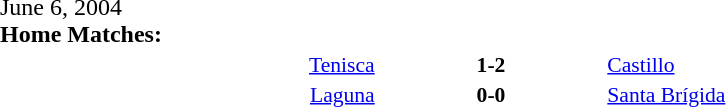<table width=100% cellspacing=1>
<tr>
<th width=20%></th>
<th width=12%></th>
<th width=20%></th>
<th></th>
</tr>
<tr>
<td>June 6, 2004<br><strong>Home Matches:</strong></td>
</tr>
<tr style=font-size:90%>
<td align=right><a href='#'>Tenisca</a></td>
<td align=center><strong>1-2</strong></td>
<td><a href='#'>Castillo</a></td>
</tr>
<tr style=font-size:90%>
<td align=right><a href='#'>Laguna</a></td>
<td align=center><strong>0-0</strong></td>
<td><a href='#'>Santa Brígida</a></td>
</tr>
</table>
